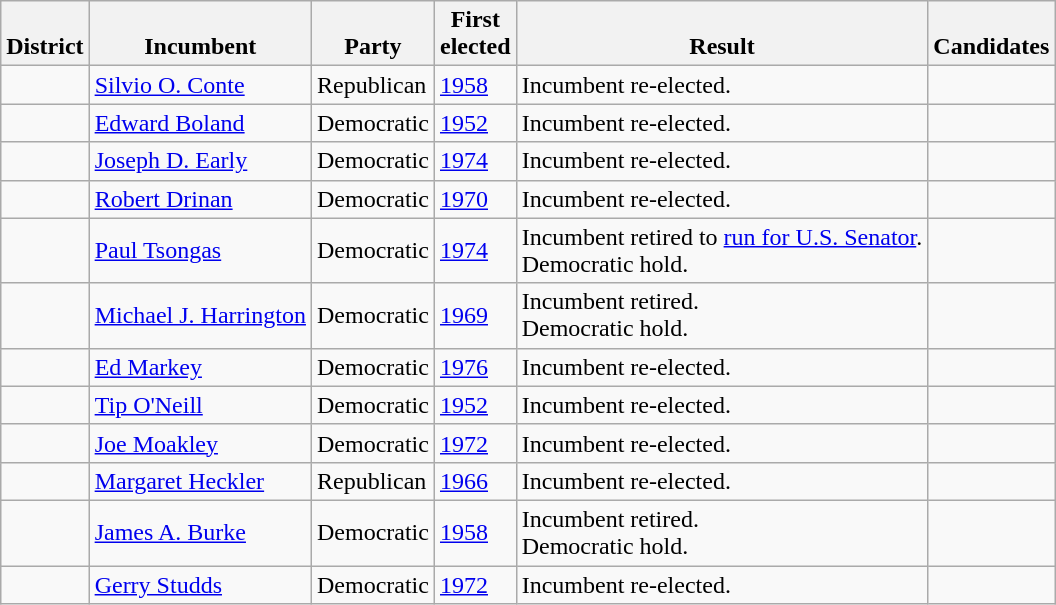<table class=wikitable>
<tr valign=bottom>
<th>District</th>
<th>Incumbent</th>
<th>Party</th>
<th>First<br>elected</th>
<th>Result</th>
<th>Candidates</th>
</tr>
<tr>
<td></td>
<td><a href='#'>Silvio O. Conte</a></td>
<td>Republican</td>
<td><a href='#'>1958</a></td>
<td>Incumbent re-elected.</td>
<td nowrap></td>
</tr>
<tr>
<td></td>
<td><a href='#'>Edward Boland</a></td>
<td>Democratic</td>
<td><a href='#'>1952</a></td>
<td>Incumbent re-elected.</td>
<td nowrap></td>
</tr>
<tr>
<td></td>
<td><a href='#'>Joseph D. Early</a></td>
<td>Democratic</td>
<td><a href='#'>1974</a></td>
<td>Incumbent re-elected.</td>
<td nowrap></td>
</tr>
<tr>
<td></td>
<td><a href='#'>Robert Drinan</a></td>
<td>Democratic</td>
<td><a href='#'>1970</a></td>
<td>Incumbent re-elected.</td>
<td nowrap></td>
</tr>
<tr>
<td></td>
<td><a href='#'>Paul Tsongas</a></td>
<td>Democratic</td>
<td><a href='#'>1974</a></td>
<td>Incumbent retired to <a href='#'>run for U.S. Senator</a>.<br>Democratic hold.</td>
<td nowrap></td>
</tr>
<tr>
<td></td>
<td><a href='#'>Michael J. Harrington</a></td>
<td>Democratic</td>
<td><a href='#'>1969</a></td>
<td>Incumbent retired.<br>Democratic hold.</td>
<td nowrap></td>
</tr>
<tr>
<td></td>
<td><a href='#'>Ed Markey</a></td>
<td>Democratic</td>
<td><a href='#'>1976</a></td>
<td>Incumbent re-elected.</td>
<td nowrap></td>
</tr>
<tr>
<td></td>
<td><a href='#'>Tip O'Neill</a></td>
<td>Democratic</td>
<td><a href='#'>1952</a></td>
<td>Incumbent re-elected.</td>
<td nowrap></td>
</tr>
<tr>
<td></td>
<td><a href='#'>Joe Moakley</a></td>
<td>Democratic</td>
<td><a href='#'>1972</a></td>
<td>Incumbent re-elected.</td>
<td nowrap></td>
</tr>
<tr>
<td></td>
<td><a href='#'>Margaret Heckler</a></td>
<td>Republican</td>
<td><a href='#'>1966</a></td>
<td>Incumbent re-elected.</td>
<td nowrap></td>
</tr>
<tr>
<td></td>
<td><a href='#'>James A. Burke</a></td>
<td>Democratic</td>
<td><a href='#'>1958</a></td>
<td>Incumbent retired.<br>Democratic hold.</td>
<td nowrap></td>
</tr>
<tr>
<td></td>
<td><a href='#'>Gerry Studds</a></td>
<td>Democratic</td>
<td><a href='#'>1972</a></td>
<td>Incumbent re-elected.</td>
<td nowrap></td>
</tr>
</table>
